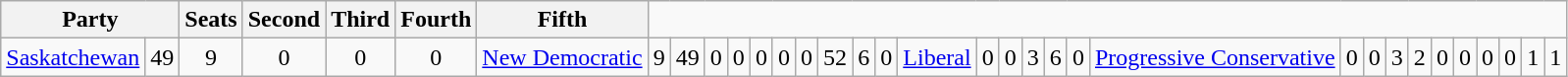<table class="wikitable">
<tr>
<th colspan=2>Party</th>
<th>Seats</th>
<th>Second</th>
<th>Third</th>
<th>Fourth</th>
<th>Fifth</th>
</tr>
<tr>
<td><a href='#'>Saskatchewan</a></td>
<td align=center>49</td>
<td align=center>9</td>
<td align=center>0</td>
<td align=center>0</td>
<td align=center>0<br></td>
<td><a href='#'>New Democratic</a></td>
<td align=center>9</td>
<td align=center>49</td>
<td align=center>0</td>
<td align=center>0</td>
<td align=center>0<br></td>
<td align=center>0</td>
<td align=center>0</td>
<td align=center>52</td>
<td align=center>6</td>
<td align=center>0<br></td>
<td><a href='#'>Liberal</a></td>
<td align=center>0</td>
<td align=center>0</td>
<td align=center>3</td>
<td align=center>6</td>
<td align=center>0<br></td>
<td><a href='#'>Progressive Conservative</a></td>
<td align=center>0</td>
<td align=center>0</td>
<td align=center>3</td>
<td align=center>2</td>
<td align=center>0<br></td>
<td align=center>0</td>
<td align=center>0</td>
<td align=center>0</td>
<td align=center>1</td>
<td align=center>1</td>
</tr>
</table>
